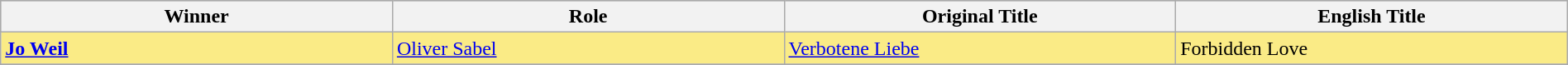<table class="wikitable" width="100%">
<tr bgcolor="#bebebe">
<th width="25%">Winner</th>
<th width="25%">Role</th>
<th width="25%">Original Title</th>
<th width="25%">English Title</th>
</tr>
<tr style="background:#FAEB86">
<td><strong><a href='#'>Jo Weil</a></strong></td>
<td><a href='#'>Oliver Sabel</a></td>
<td><a href='#'>Verbotene Liebe</a></td>
<td>Forbidden Love</td>
</tr>
<tr>
</tr>
</table>
